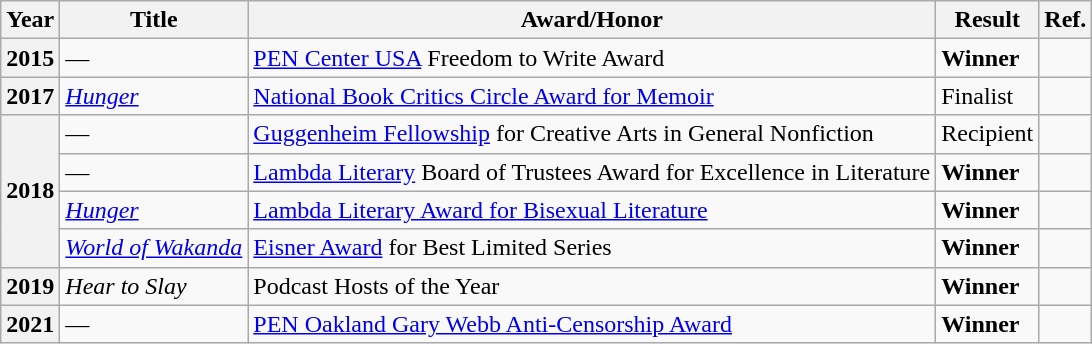<table class="wikitable sortable">
<tr>
<th>Year</th>
<th>Title</th>
<th>Award/Honor</th>
<th>Result</th>
<th>Ref.</th>
</tr>
<tr>
<th>2015</th>
<td>—</td>
<td><a href='#'>PEN Center USA</a> Freedom to Write Award</td>
<td><strong>Winner</strong></td>
<td></td>
</tr>
<tr>
<th>2017</th>
<td><em><a href='#'>Hunger</a></em></td>
<td><a href='#'>National Book Critics Circle Award for Memoir</a></td>
<td>Finalist</td>
<td></td>
</tr>
<tr>
<th rowspan="4">2018</th>
<td>—</td>
<td><a href='#'>Guggenheim Fellowship</a> for Creative Arts in General Nonfiction</td>
<td>Recipient</td>
<td></td>
</tr>
<tr>
<td>—</td>
<td><a href='#'>Lambda Literary</a> Board of Trustees Award for Excellence in Literature</td>
<td><strong>Winner</strong></td>
<td></td>
</tr>
<tr>
<td><em><a href='#'>Hunger</a></em></td>
<td><a href='#'>Lambda Literary Award for Bisexual Literature</a></td>
<td><strong>Winner</strong></td>
<td></td>
</tr>
<tr>
<td><em><a href='#'>World of Wakanda</a></em></td>
<td><a href='#'>Eisner Award</a> for Best Limited Series</td>
<td><strong>Winner</strong></td>
<td></td>
</tr>
<tr>
<th>2019</th>
<td><em>Hear to Slay</em></td>
<td>Podcast Hosts of the Year</td>
<td><strong>Winner</strong></td>
<td></td>
</tr>
<tr>
<th>2021</th>
<td>—</td>
<td><a href='#'>PEN Oakland Gary Webb Anti-Censorship Award</a></td>
<td><strong>Winner</strong></td>
<td></td>
</tr>
</table>
